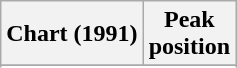<table class="wikitable sortable plainrowheaders" style="text-align:center">
<tr>
<th scope="col">Chart (1991)</th>
<th scope="col">Peak<br> position</th>
</tr>
<tr>
</tr>
<tr>
</tr>
</table>
